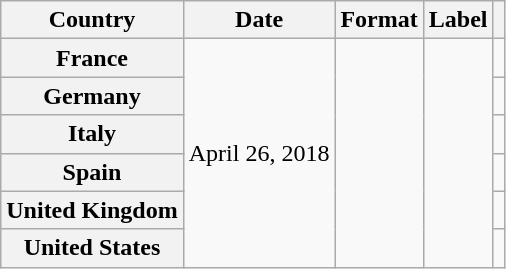<table class="wikitable plainrowheaders">
<tr>
<th scope="col">Country</th>
<th scope="col">Date</th>
<th scope="col">Format</th>
<th scope="col">Label</th>
<th scope="col"></th>
</tr>
<tr>
<th scope="row">France</th>
<td rowspan="6">April 26, 2018</td>
<td rowspan="6"></td>
<td rowspan="6"></td>
<td></td>
</tr>
<tr>
<th scope="row">Germany</th>
<td></td>
</tr>
<tr>
<th scope="row">Italy</th>
<td></td>
</tr>
<tr>
<th scope="row">Spain</th>
<td></td>
</tr>
<tr>
<th scope="row">United Kingdom</th>
<td></td>
</tr>
<tr>
<th scope="row">United States</th>
<td></td>
</tr>
</table>
